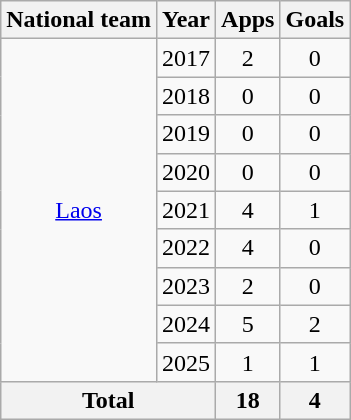<table class="wikitable" style="text-align:center">
<tr>
<th>National team</th>
<th>Year</th>
<th>Apps</th>
<th>Goals</th>
</tr>
<tr>
<td rowspan="9"><a href='#'>Laos</a></td>
<td>2017</td>
<td>2</td>
<td>0</td>
</tr>
<tr>
<td>2018</td>
<td>0</td>
<td>0</td>
</tr>
<tr>
<td>2019</td>
<td>0</td>
<td>0</td>
</tr>
<tr>
<td>2020</td>
<td>0</td>
<td>0</td>
</tr>
<tr>
<td>2021</td>
<td>4</td>
<td>1</td>
</tr>
<tr>
<td>2022</td>
<td>4</td>
<td>0</td>
</tr>
<tr>
<td>2023</td>
<td>2</td>
<td>0</td>
</tr>
<tr>
<td>2024</td>
<td>5</td>
<td>2</td>
</tr>
<tr>
<td>2025</td>
<td>1</td>
<td>1</td>
</tr>
<tr>
<th colspan=2>Total</th>
<th>18</th>
<th>4</th>
</tr>
</table>
